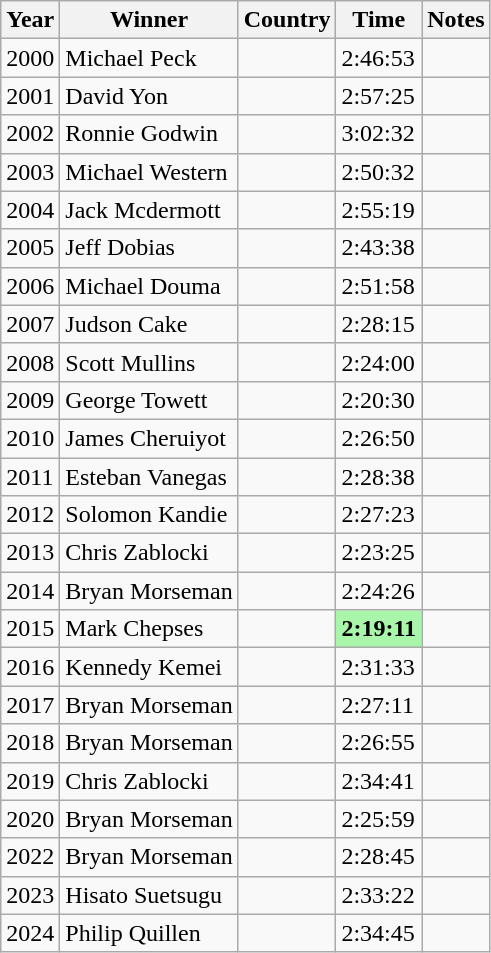<table class="wikitable sortable">
<tr>
<th>Year</th>
<th>Winner</th>
<th>Country</th>
<th>Time</th>
<th>Notes</th>
</tr>
<tr>
<td>2000</td>
<td>Michael Peck</td>
<td></td>
<td>2:46:53</td>
<td></td>
</tr>
<tr>
<td>2001</td>
<td>David Yon</td>
<td></td>
<td>2:57:25</td>
<td></td>
</tr>
<tr>
<td>2002</td>
<td>Ronnie Godwin</td>
<td></td>
<td>3:02:32</td>
<td></td>
</tr>
<tr>
<td>2003</td>
<td>Michael Western</td>
<td></td>
<td>2:50:32</td>
<td></td>
</tr>
<tr>
<td>2004</td>
<td>Jack Mcdermott</td>
<td></td>
<td>2:55:19</td>
<td></td>
</tr>
<tr>
<td>2005</td>
<td>Jeff Dobias</td>
<td></td>
<td>2:43:38</td>
<td></td>
</tr>
<tr>
<td>2006</td>
<td>Michael Douma</td>
<td></td>
<td>2:51:58</td>
<td></td>
</tr>
<tr>
<td>2007</td>
<td>Judson Cake</td>
<td></td>
<td>2:28:15</td>
<td></td>
</tr>
<tr>
<td>2008</td>
<td>Scott Mullins</td>
<td></td>
<td>2:24:00</td>
<td></td>
</tr>
<tr>
<td>2009</td>
<td>George Towett</td>
<td></td>
<td>2:20:30</td>
<td></td>
</tr>
<tr>
<td>2010</td>
<td>James Cheruiyot</td>
<td></td>
<td>2:26:50</td>
<td></td>
</tr>
<tr>
<td>2011</td>
<td>Esteban Vanegas</td>
<td></td>
<td>2:28:38</td>
<td></td>
</tr>
<tr>
<td>2012</td>
<td>Solomon Kandie</td>
<td></td>
<td>2:27:23</td>
<td></td>
</tr>
<tr>
<td>2013</td>
<td>Chris Zablocki</td>
<td></td>
<td>2:23:25</td>
<td></td>
</tr>
<tr>
<td>2014</td>
<td>Bryan Morseman</td>
<td></td>
<td>2:24:26</td>
<td></td>
</tr>
<tr>
<td>2015</td>
<td>Mark Chepses</td>
<td></td>
<td bgcolor=#A9F5A9><strong>2:19:11</strong></td>
<td></td>
</tr>
<tr>
<td>2016</td>
<td>Kennedy Kemei</td>
<td></td>
<td>2:31:33</td>
<td></td>
</tr>
<tr>
<td>2017</td>
<td>Bryan Morseman</td>
<td></td>
<td>2:27:11</td>
<td></td>
</tr>
<tr>
<td>2018</td>
<td>Bryan Morseman</td>
<td></td>
<td>2:26:55</td>
<td></td>
</tr>
<tr>
<td>2019</td>
<td>Chris Zablocki</td>
<td></td>
<td>2:34:41</td>
<td></td>
</tr>
<tr>
<td>2020</td>
<td>Bryan Morseman</td>
<td></td>
<td>2:25:59</td>
<td></td>
</tr>
<tr>
<td>2022</td>
<td>Bryan Morseman</td>
<td></td>
<td>2:28:45</td>
<td></td>
</tr>
<tr>
<td>2023</td>
<td>Hisato Suetsugu</td>
<td></td>
<td>2:33:22</td>
<td></td>
</tr>
<tr>
<td>2024</td>
<td>Philip Quillen</td>
<td></td>
<td>2:34:45</td>
<td></td>
</tr>
</table>
